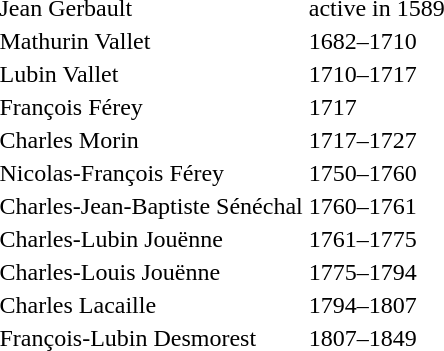<table>
<tr>
<td>Jean Gerbault</td>
<td>active in 1589</td>
</tr>
<tr>
<td>Mathurin Vallet</td>
<td>1682–1710</td>
</tr>
<tr>
<td>Lubin Vallet</td>
<td>1710–1717</td>
</tr>
<tr>
<td>François Férey</td>
<td>1717</td>
</tr>
<tr>
<td>Charles Morin</td>
<td>1717–1727</td>
</tr>
<tr>
<td>Nicolas-François Férey</td>
<td>1750–1760</td>
</tr>
<tr>
<td>Charles-Jean-Baptiste Sénéchal</td>
<td>1760–1761</td>
</tr>
<tr>
<td>Charles-Lubin Jouënne</td>
<td>1761–1775</td>
</tr>
<tr>
<td>Charles-Louis Jouënne</td>
<td>1775–1794</td>
</tr>
<tr>
<td>Charles Lacaille</td>
<td>1794–1807</td>
</tr>
<tr>
<td>François-Lubin Desmorest</td>
<td>1807–1849</td>
</tr>
</table>
